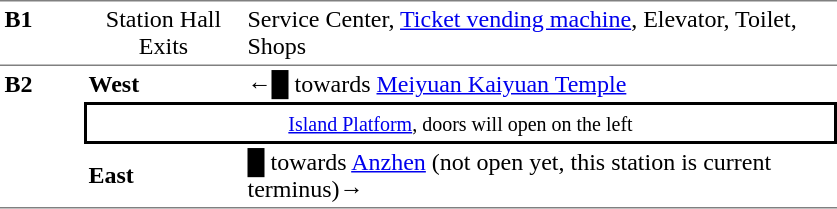<table table border=0 cellspacing=0 cellpadding=3>
<tr>
<td style="border-bottom:solid 1px gray;border-top:solid 1px gray;" width=50 valign=top><strong>B1</strong></td>
<td style="border-top:solid 1px gray;border-bottom:solid 1px gray;text-align:center;" width=100 valign=top>Station Hall<br>Exits</td>
<td style="border-top:solid 1px gray;border-bottom:solid 1px gray;" width=390 valign=top>Service Center, <a href='#'>Ticket vending machine</a>, Elevator, Toilet, Shops</td>
</tr>
<tr>
<td style="border-top:solid 0px gray;border-bottom:solid 1px gray;" width=50 rowspan=3 valign=top><strong>B2</strong></td>
<td style="border-top:solid 0px gray;" width=100><strong>West</strong></td>
<td style="border-top:solid 0px gray;" width=390>←<span>█</span> towards <a href='#'>Meiyuan Kaiyuan Temple</a></td>
</tr>
<tr>
<td style="border-top:solid 2px black;border-right:solid 2px black;border-left:solid 2px black;border-bottom:solid 2px black;text-align:center;" colspan=2><small><a href='#'>Island Platform</a>, doors will open on the left</small></td>
</tr>
<tr>
<td style="border-bottom:solid 1px gray;"><strong>East</strong></td>
<td style="border-bottom:solid 1px gray;"><span>█</span> towards <a href='#'>Anzhen</a> (not open yet, this station is current terminus)→</td>
</tr>
</table>
